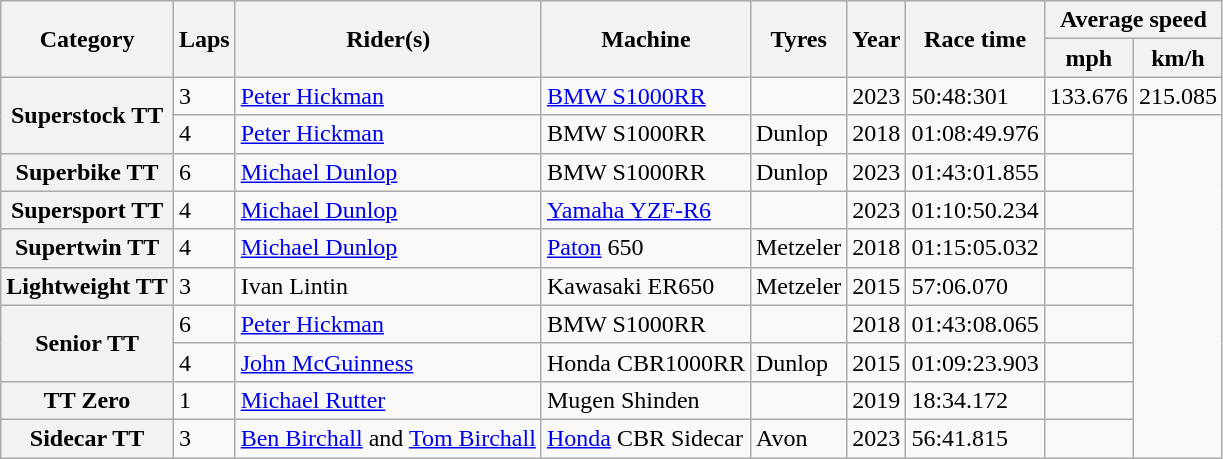<table class="wikitable sortable">
<tr>
<th rowspan=2>Category</th>
<th rowspan=2>Laps</th>
<th rowspan=2>Rider(s)</th>
<th rowspan=2>Machine</th>
<th rowspan=2>Tyres</th>
<th rowspan=2>Year</th>
<th rowspan=2>Race time</th>
<th colspan=2>Average speed</th>
</tr>
<tr>
<th>mph</th>
<th>km/h</th>
</tr>
<tr>
<th rowspan=2>Superstock TT</th>
<td>3</td>
<td><a href='#'>Peter Hickman</a></td>
<td><a href='#'>BMW S1000RR</a></td>
<td></td>
<td>2023</td>
<td>50:48:301</td>
<td>133.676</td>
<td>215.085 </td>
</tr>
<tr>
<td>4</td>
<td><a href='#'>Peter Hickman</a></td>
<td>BMW S1000RR</td>
<td>Dunlop</td>
<td>2018</td>
<td>01:08:49.976</td>
<td></td>
</tr>
<tr>
<th>Superbike TT</th>
<td>6</td>
<td><a href='#'>Michael Dunlop</a></td>
<td>BMW S1000RR</td>
<td>Dunlop</td>
<td>2023</td>
<td>01:43:01.855</td>
<td></td>
</tr>
<tr>
<th>Supersport TT</th>
<td>4</td>
<td><a href='#'>Michael Dunlop</a></td>
<td><a href='#'>Yamaha YZF-R6</a></td>
<td></td>
<td>2023</td>
<td>01:10:50.234</td>
<td></td>
</tr>
<tr>
<th>Supertwin TT</th>
<td>4</td>
<td><a href='#'>Michael Dunlop</a></td>
<td><a href='#'>Paton</a> 650</td>
<td>Metzeler</td>
<td>2018</td>
<td>01:15:05.032</td>
<td></td>
</tr>
<tr>
<th>Lightweight TT</th>
<td>3</td>
<td>Ivan Lintin</td>
<td>Kawasaki ER650</td>
<td>Metzeler</td>
<td>2015</td>
<td>57:06.070</td>
<td></td>
</tr>
<tr>
<th rowspan=2>Senior TT</th>
<td>6</td>
<td><a href='#'>Peter Hickman</a></td>
<td>BMW S1000RR</td>
<td></td>
<td>2018</td>
<td>01:43:08.065</td>
<td></td>
</tr>
<tr>
<td>4</td>
<td><a href='#'>John McGuinness</a></td>
<td>Honda CBR1000RR</td>
<td>Dunlop</td>
<td>2015</td>
<td>01:09:23.903</td>
<td></td>
</tr>
<tr>
<th>TT Zero</th>
<td>1</td>
<td><a href='#'>Michael Rutter</a></td>
<td>Mugen Shinden</td>
<td></td>
<td>2019</td>
<td>18:34.172</td>
<td></td>
</tr>
<tr>
<th>Sidecar TT</th>
<td>3</td>
<td><a href='#'>Ben Birchall</a> and <a href='#'>Tom Birchall</a></td>
<td><a href='#'>Honda</a> CBR Sidecar</td>
<td>Avon</td>
<td>2023</td>
<td>56:41.815</td>
<td></td>
</tr>
</table>
